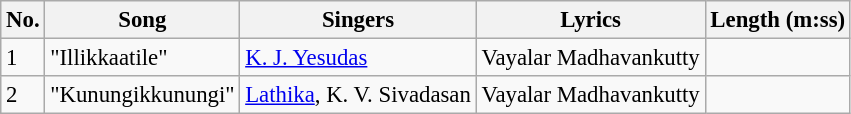<table class="wikitable" style="font-size:95%;">
<tr>
<th>No.</th>
<th>Song</th>
<th>Singers</th>
<th>Lyrics</th>
<th>Length (m:ss)</th>
</tr>
<tr>
<td>1</td>
<td>"Illikkaatile"</td>
<td><a href='#'>K. J. Yesudas</a></td>
<td>Vayalar Madhavankutty</td>
<td></td>
</tr>
<tr>
<td>2</td>
<td>"Kunungikkunungi"</td>
<td><a href='#'>Lathika</a>, K. V. Sivadasan</td>
<td>Vayalar Madhavankutty</td>
<td></td>
</tr>
</table>
